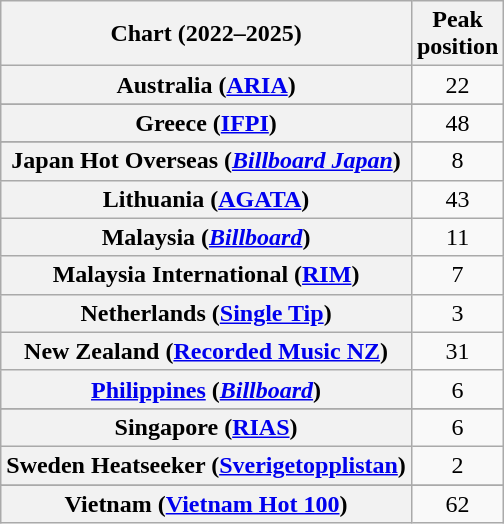<table class="wikitable sortable plainrowheaders" style="text-align:center">
<tr>
<th scope="col">Chart (2022–2025)</th>
<th scope="col">Peak<br>position</th>
</tr>
<tr>
<th scope="row">Australia (<a href='#'>ARIA</a>)</th>
<td>22</td>
</tr>
<tr>
</tr>
<tr>
</tr>
<tr>
</tr>
<tr>
<th scope="row">Greece (<a href='#'>IFPI</a>)</th>
<td>48</td>
</tr>
<tr>
</tr>
<tr>
<th scope="row">Japan Hot Overseas (<em><a href='#'>Billboard Japan</a></em>)</th>
<td>8</td>
</tr>
<tr>
<th scope="row">Lithuania (<a href='#'>AGATA</a>)</th>
<td>43</td>
</tr>
<tr>
<th scope="row">Malaysia (<em><a href='#'>Billboard</a></em>)</th>
<td>11</td>
</tr>
<tr>
<th scope="row">Malaysia International (<a href='#'>RIM</a>)</th>
<td>7</td>
</tr>
<tr>
<th scope="row">Netherlands (<a href='#'>Single Tip</a>)</th>
<td>3</td>
</tr>
<tr>
<th scope="row">New Zealand (<a href='#'>Recorded Music NZ</a>)</th>
<td>31</td>
</tr>
<tr>
<th scope="row"><a href='#'>Philippines</a> (<em><a href='#'>Billboard</a></em>)</th>
<td>6</td>
</tr>
<tr>
</tr>
<tr>
<th scope="row">Singapore (<a href='#'>RIAS</a>)</th>
<td>6</td>
</tr>
<tr>
<th scope="row">Sweden Heatseeker (<a href='#'>Sverigetopplistan</a>)</th>
<td>2</td>
</tr>
<tr>
</tr>
<tr>
</tr>
<tr>
</tr>
<tr>
</tr>
<tr>
<th scope="row">Vietnam (<a href='#'>Vietnam Hot 100</a>)</th>
<td>62</td>
</tr>
</table>
